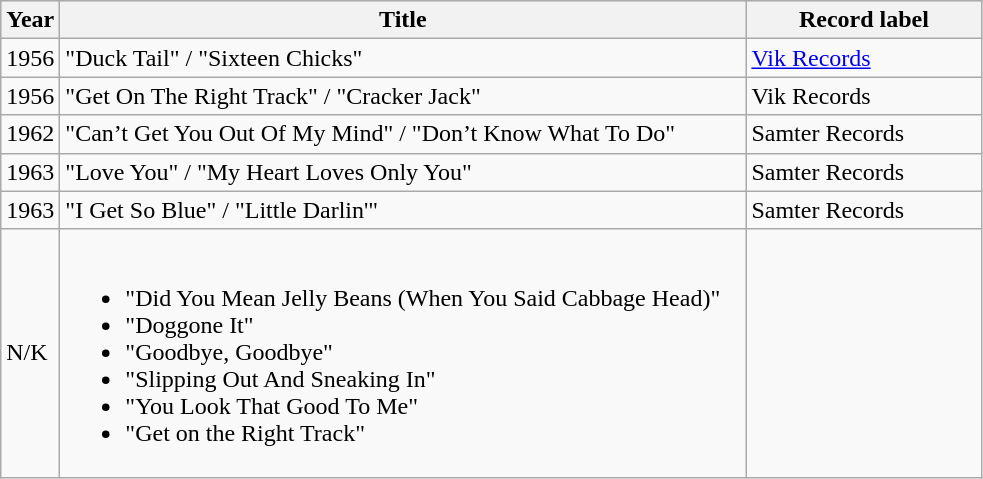<table class="wikitable">
<tr style="background:#ddd;">
<th style="width:30px;">Year</th>
<th style="width:450px;">Title</th>
<th style="width:150px;">Record label</th>
</tr>
<tr>
<td>1956</td>
<td>"Duck Tail" / "Sixteen Chicks"</td>
<td><a href='#'>Vik Records</a></td>
</tr>
<tr>
<td>1956</td>
<td>"Get On The Right Track" / "Cracker Jack"</td>
<td>Vik Records</td>
</tr>
<tr>
<td>1962</td>
<td>"Can’t Get You Out Of My Mind" / "Don’t Know What To Do"</td>
<td>Samter Records</td>
</tr>
<tr>
<td>1963</td>
<td>"Love You" / "My Heart Loves Only You"</td>
<td>Samter Records</td>
</tr>
<tr>
<td>1963</td>
<td>"I Get So Blue" / "Little Darlin'"</td>
<td>Samter Records</td>
</tr>
<tr>
<td>N/K</td>
<td><br><ul><li>"Did You Mean Jelly Beans (When You Said Cabbage Head)"</li><li>"Doggone It"</li><li>"Goodbye, Goodbye"</li><li>"Slipping Out And Sneaking In"</li><li>"You Look That Good To Me"</li><li>"Get on the Right Track"</li></ul></td>
<td></td>
</tr>
</table>
